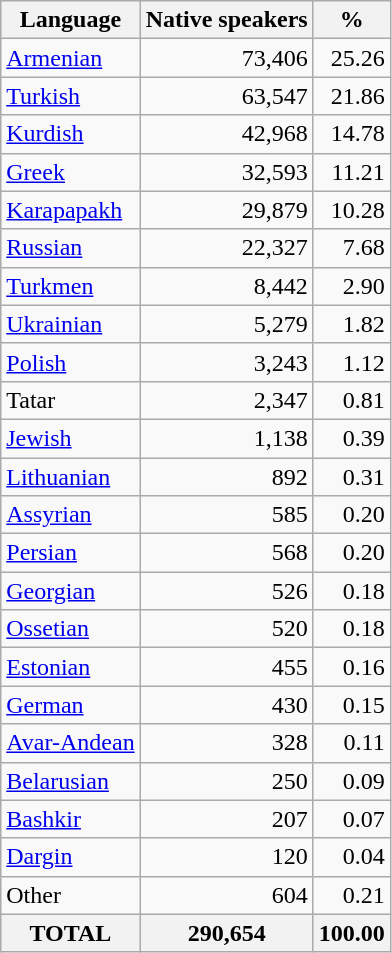<table class="wikitable sortable">
<tr>
<th>Language</th>
<th>Native speakers</th>
<th>%</th>
</tr>
<tr>
<td><a href='#'>Armenian</a></td>
<td align="right">73,406</td>
<td align="right">25.26</td>
</tr>
<tr>
<td><a href='#'>Turkish</a></td>
<td align="right">63,547</td>
<td align="right">21.86</td>
</tr>
<tr>
<td><a href='#'>Kurdish</a></td>
<td align="right">42,968</td>
<td align="right">14.78</td>
</tr>
<tr>
<td><a href='#'>Greek</a></td>
<td align="right">32,593</td>
<td align="right">11.21</td>
</tr>
<tr>
<td><a href='#'>Karapapakh</a></td>
<td align="right">29,879</td>
<td align="right">10.28</td>
</tr>
<tr>
<td><a href='#'>Russian</a></td>
<td align="right">22,327</td>
<td align="right">7.68</td>
</tr>
<tr>
<td><a href='#'>Turkmen</a></td>
<td align="right">8,442</td>
<td align="right">2.90</td>
</tr>
<tr>
<td><a href='#'>Ukrainian</a></td>
<td align="right">5,279</td>
<td align="right">1.82</td>
</tr>
<tr>
<td><a href='#'>Polish</a></td>
<td align="right">3,243</td>
<td align="right">1.12</td>
</tr>
<tr>
<td>Tatar</td>
<td align="right">2,347</td>
<td align="right">0.81</td>
</tr>
<tr>
<td><a href='#'>Jewish</a></td>
<td align="right">1,138</td>
<td align="right">0.39</td>
</tr>
<tr>
<td><a href='#'>Lithuanian</a></td>
<td align="right">892</td>
<td align="right">0.31</td>
</tr>
<tr>
<td><a href='#'>Assyrian</a></td>
<td align="right">585</td>
<td align="right">0.20</td>
</tr>
<tr>
<td><a href='#'>Persian</a></td>
<td align="right">568</td>
<td align="right">0.20</td>
</tr>
<tr>
<td><a href='#'>Georgian</a></td>
<td align="right">526</td>
<td align="right">0.18</td>
</tr>
<tr>
<td><a href='#'>Ossetian</a></td>
<td align="right">520</td>
<td align="right">0.18</td>
</tr>
<tr>
<td><a href='#'>Estonian</a></td>
<td align="right">455</td>
<td align="right">0.16</td>
</tr>
<tr>
<td><a href='#'>German</a></td>
<td align="right">430</td>
<td align="right">0.15</td>
</tr>
<tr>
<td><a href='#'>Avar-Andean</a></td>
<td align="right">328</td>
<td align="right">0.11</td>
</tr>
<tr>
<td><a href='#'>Belarusian</a></td>
<td align="right">250</td>
<td align="right">0.09</td>
</tr>
<tr>
<td><a href='#'>Bashkir</a></td>
<td align="right">207</td>
<td align="right">0.07</td>
</tr>
<tr>
<td><a href='#'>Dargin</a></td>
<td align="right">120</td>
<td align="right">0.04</td>
</tr>
<tr>
<td>Other</td>
<td align="right">604</td>
<td align="right">0.21</td>
</tr>
<tr>
<th>TOTAL</th>
<th>290,654</th>
<th>100.00</th>
</tr>
</table>
